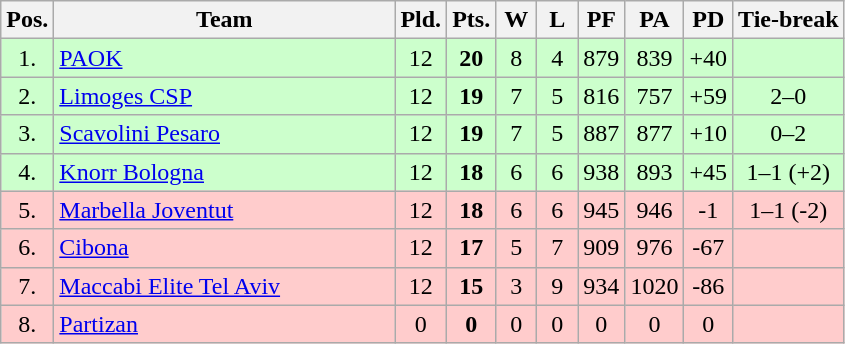<table class="wikitable" style="text-align:center">
<tr>
<th width=15>Pos.</th>
<th width=220>Team</th>
<th width=20>Pld.</th>
<th width=20>Pts.</th>
<th width=20>W</th>
<th width=20>L</th>
<th width=20>PF</th>
<th width=20>PA</th>
<th width=20>PD</th>
<th>Tie-break</th>
</tr>
<tr style="background: #ccffcc;">
<td>1.</td>
<td align=left> <a href='#'>PAOK</a></td>
<td>12</td>
<td><strong>20</strong></td>
<td>8</td>
<td>4</td>
<td>879</td>
<td>839</td>
<td>+40</td>
<td></td>
</tr>
<tr style="background: #ccffcc;">
<td>2.</td>
<td align=left> <a href='#'>Limoges CSP</a></td>
<td>12</td>
<td><strong>19</strong></td>
<td>7</td>
<td>5</td>
<td>816</td>
<td>757</td>
<td>+59</td>
<td>2–0</td>
</tr>
<tr style="background: #ccffcc;">
<td>3.</td>
<td align=left> <a href='#'>Scavolini Pesaro</a></td>
<td>12</td>
<td><strong>19</strong></td>
<td>7</td>
<td>5</td>
<td>887</td>
<td>877</td>
<td>+10</td>
<td>0–2</td>
</tr>
<tr style="background: #ccffcc;">
<td>4.</td>
<td align=left> <a href='#'>Knorr Bologna</a></td>
<td>12</td>
<td><strong>18</strong></td>
<td>6</td>
<td>6</td>
<td>938</td>
<td>893</td>
<td>+45</td>
<td>1–1 (+2)</td>
</tr>
<tr style="background: #ffcccc;">
<td>5.</td>
<td align=left> <a href='#'>Marbella Joventut</a></td>
<td>12</td>
<td><strong>18</strong></td>
<td>6</td>
<td>6</td>
<td>945</td>
<td>946</td>
<td>-1</td>
<td>1–1 (-2)</td>
</tr>
<tr style="background: #ffcccc;">
<td>6.</td>
<td align=left> <a href='#'>Cibona</a></td>
<td>12</td>
<td><strong>17</strong></td>
<td>5</td>
<td>7</td>
<td>909</td>
<td>976</td>
<td>-67</td>
<td></td>
</tr>
<tr style="background: #ffcccc;">
<td>7.</td>
<td align=left> <a href='#'>Maccabi Elite Tel Aviv</a></td>
<td>12</td>
<td><strong>15</strong></td>
<td>3</td>
<td>9</td>
<td>934</td>
<td>1020</td>
<td>-86</td>
<td></td>
</tr>
<tr style="background: #ffcccc;">
<td>8.</td>
<td align=left> <a href='#'>Partizan</a></td>
<td>0</td>
<td><strong>0</strong></td>
<td>0</td>
<td>0</td>
<td>0</td>
<td>0</td>
<td>0</td>
<td></td>
</tr>
</table>
